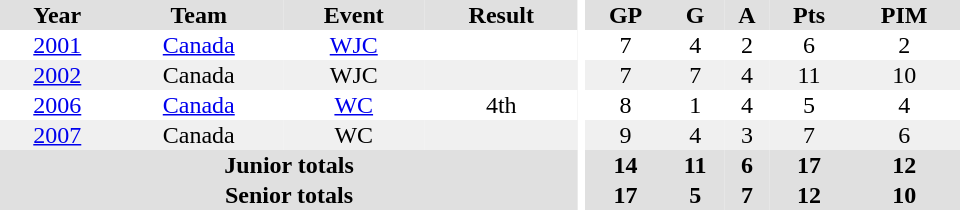<table border="0" cellpadding="1" cellspacing="0" ID="Table3" style="text-align:center; width:40em">
<tr ALIGN="center" bgcolor="#e0e0e0">
<th>Year</th>
<th>Team</th>
<th>Event</th>
<th>Result</th>
<th rowspan="99" bgcolor="#ffffff"></th>
<th>GP</th>
<th>G</th>
<th>A</th>
<th>Pts</th>
<th>PIM</th>
</tr>
<tr>
<td><a href='#'>2001</a></td>
<td><a href='#'>Canada</a></td>
<td><a href='#'>WJC</a></td>
<td></td>
<td>7</td>
<td>4</td>
<td>2</td>
<td>6</td>
<td>2</td>
</tr>
<tr style="background: #f0f0f0;">
<td><a href='#'>2002</a></td>
<td>Canada</td>
<td>WJC</td>
<td></td>
<td>7</td>
<td>7</td>
<td>4</td>
<td>11</td>
<td>10</td>
</tr>
<tr>
<td><a href='#'>2006</a></td>
<td><a href='#'>Canada</a></td>
<td><a href='#'>WC</a></td>
<td>4th</td>
<td>8</td>
<td>1</td>
<td>4</td>
<td>5</td>
<td>4</td>
</tr>
<tr style="background: #f0f0f0;">
<td><a href='#'>2007</a></td>
<td>Canada</td>
<td>WC</td>
<td></td>
<td>9</td>
<td>4</td>
<td>3</td>
<td>7</td>
<td>6</td>
</tr>
<tr style="background:#e0e0e0;">
<th colspan="4">Junior totals</th>
<th>14</th>
<th>11</th>
<th>6</th>
<th>17</th>
<th>12</th>
</tr>
<tr style="background:#e0e0e0;">
<th colspan="4">Senior totals</th>
<th>17</th>
<th>5</th>
<th>7</th>
<th>12</th>
<th>10</th>
</tr>
</table>
